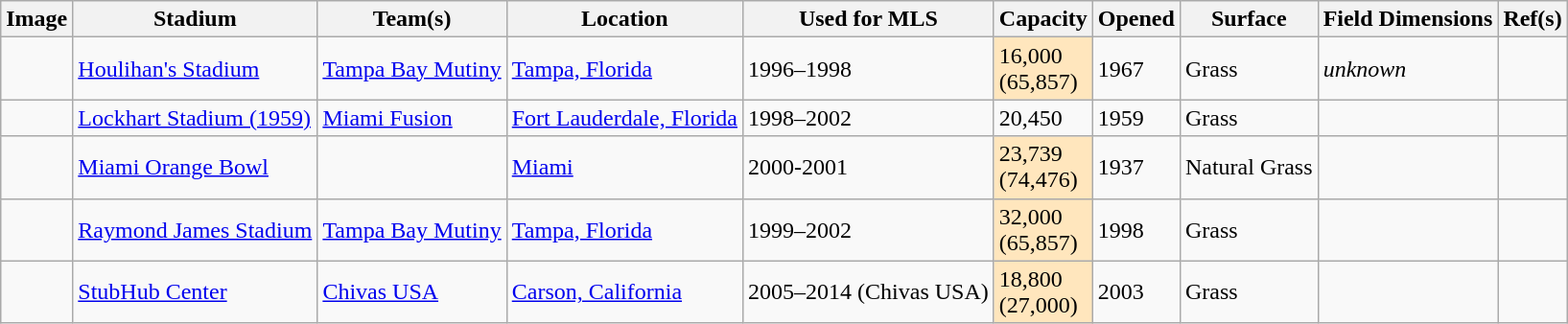<table class="wikitable sortable">
<tr>
<th class=unsortable>Image</th>
<th>Stadium</th>
<th>Team(s)</th>
<th>Location</th>
<th>Used for MLS</th>
<th>Capacity</th>
<th>Opened</th>
<th>Surface</th>
<th>Field Dimensions</th>
<th class=unsortable>Ref(s)</th>
</tr>
<tr>
<td></td>
<td><a href='#'>Houlihan's Stadium</a></td>
<td><a href='#'>Tampa Bay Mutiny</a></td>
<td><a href='#'>Tampa, Florida</a></td>
<td>1996–1998</td>
<td bgcolor="#ffe6bd">16,000<br>(65,857)</td>
<td>1967</td>
<td>Grass</td>
<td><em>unknown</em></td>
<td align="center"></td>
</tr>
<tr>
<td></td>
<td><a href='#'>Lockhart Stadium (1959)</a></td>
<td><a href='#'>Miami Fusion</a></td>
<td><a href='#'>Fort Lauderdale, Florida</a></td>
<td>1998–2002</td>
<td>20,450</td>
<td>1959</td>
<td>Grass</td>
<td></td>
<td align="center"></td>
</tr>
<tr>
<td></td>
<td><a href='#'>Miami Orange Bowl</a></td>
<td></td>
<td><a href='#'>Miami</a></td>
<td>2000-2001</td>
<td bgcolor="#ffe6bd">23,739<br>(74,476)</td>
<td>1937</td>
<td>Natural Grass</td>
<td align="center"></td>
</tr>
<tr>
<td></td>
<td><a href='#'>Raymond James Stadium</a></td>
<td><a href='#'>Tampa Bay Mutiny</a></td>
<td><a href='#'>Tampa, Florida</a></td>
<td>1999–2002</td>
<td bgcolor="#ffe6bd">32,000<br>(65,857)</td>
<td>1998</td>
<td>Grass</td>
<td></td>
<td align="center"></td>
</tr>
<tr>
<td></td>
<td><a href='#'>StubHub Center</a></td>
<td><a href='#'>Chivas USA</a></td>
<td><a href='#'>Carson, California</a></td>
<td>2005–2014 (Chivas USA)</td>
<td bgcolor="#ffe6bd">18,800<br>(27,000)</td>
<td>2003</td>
<td>Grass</td>
<td></td>
<td align=center></td>
</tr>
</table>
